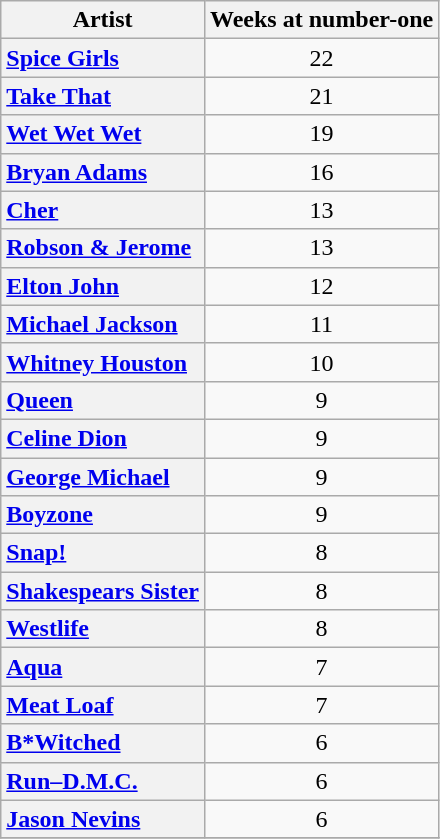<table class="wikitable plainrowheaders sortable" border="1" style="text-align: center;">
<tr>
<th scope=col>Artist</th>
<th scope=col>Weeks at number-one</th>
</tr>
<tr>
<th scope=row style="text-align:left;"><a href='#'>Spice Girls</a></th>
<td>22</td>
</tr>
<tr>
<th scope=row style="text-align:left;"><a href='#'>Take That</a></th>
<td>21</td>
</tr>
<tr>
<th scope=row style="text-align:left;"><a href='#'>Wet Wet Wet</a></th>
<td>19</td>
</tr>
<tr>
<th scope=row style="text-align:left;"><a href='#'>Bryan Adams</a></th>
<td>16</td>
</tr>
<tr>
<th scope=row style="text-align:left;"><a href='#'>Cher</a></th>
<td>13</td>
</tr>
<tr>
<th scope=row style="text-align:left;"><a href='#'>Robson & Jerome</a></th>
<td>13</td>
</tr>
<tr>
<th scope=row style="text-align:left;"><a href='#'>Elton John</a></th>
<td>12</td>
</tr>
<tr>
<th scope=row style="text-align:left;"><a href='#'>Michael Jackson</a></th>
<td>11</td>
</tr>
<tr>
<th scope=row style="text-align:left;"><a href='#'>Whitney Houston</a></th>
<td>10</td>
</tr>
<tr>
<th scope=row style="text-align:left;"><a href='#'>Queen</a></th>
<td>9</td>
</tr>
<tr>
<th scope=row style="text-align:left;"><a href='#'>Celine Dion</a></th>
<td>9</td>
</tr>
<tr>
<th scope=row style="text-align:left;"><a href='#'>George Michael</a></th>
<td>9</td>
</tr>
<tr>
<th scope=row style="text-align:left;"><a href='#'>Boyzone</a></th>
<td>9</td>
</tr>
<tr>
<th scope=row style="text-align:left;"><a href='#'>Snap!</a></th>
<td>8</td>
</tr>
<tr>
<th scope=row style="text-align:left;"><a href='#'>Shakespears Sister</a></th>
<td>8</td>
</tr>
<tr>
<th scope=row style="text-align:left;"><a href='#'>Westlife</a></th>
<td>8</td>
</tr>
<tr>
<th scope=row style="text-align:left;"><a href='#'>Aqua</a></th>
<td>7</td>
</tr>
<tr>
<th scope=row style="text-align:left;"><a href='#'>Meat Loaf</a></th>
<td>7</td>
</tr>
<tr>
<th scope=row style="text-align:left;"><a href='#'>B*Witched</a></th>
<td>6</td>
</tr>
<tr>
<th scope=row style="text-align:left;"><a href='#'>Run–D.M.C.</a></th>
<td>6</td>
</tr>
<tr>
<th scope=row style="text-align:left;"><a href='#'>Jason Nevins</a></th>
<td>6</td>
</tr>
<tr>
</tr>
</table>
